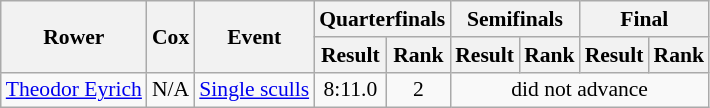<table class=wikitable style="font-size:90%">
<tr>
<th rowspan=2>Rower</th>
<th rowspan=2>Cox</th>
<th rowspan=2>Event</th>
<th colspan=2>Quarterfinals</th>
<th colspan=2>Semifinals</th>
<th colspan=2>Final</th>
</tr>
<tr>
<th>Result</th>
<th>Rank</th>
<th>Result</th>
<th>Rank</th>
<th>Result</th>
<th>Rank</th>
</tr>
<tr>
<td><a href='#'>Theodor Eyrich</a></td>
<td>N/A</td>
<td><a href='#'>Single sculls</a></td>
<td align=center>8:11.0</td>
<td align=center>2</td>
<td align=center colspan=4>did not advance</td>
</tr>
</table>
